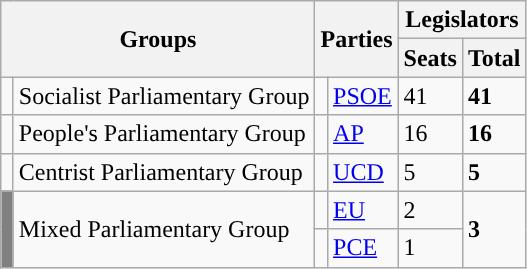<table class="wikitable" style="text-align:left;">
<tr>
<th rowspan="2" colspan="2">Groups</th>
<th rowspan="2" colspan="2">Parties</th>
<th colspan="2">Legislators</th>
</tr>
<tr>
<th>Seats</th>
<th>Total</th>
</tr>
<tr>
<td width="1" style="color:inherit;background:"></td>
<td>Socialist Parliamentary Group</td>
<td width="1" style="color:inherit;background:"></td>
<td><a href='#'>PSOE</a></td>
<td>41</td>
<td><strong>41</strong></td>
</tr>
<tr>
<td style="color:inherit;background:"></td>
<td>People's Parliamentary Group</td>
<td style="color:inherit;background:"></td>
<td><a href='#'>AP</a></td>
<td>16</td>
<td><strong>16</strong></td>
</tr>
<tr>
<td style="color:inherit;background:"></td>
<td>Centrist Parliamentary Group</td>
<td style="color:inherit;background:"></td>
<td><a href='#'>UCD</a></td>
<td>5</td>
<td><strong>5</strong></td>
</tr>
<tr>
<td rowspan="2" bgcolor="gray"></td>
<td rowspan="2">Mixed Parliamentary Group</td>
<td style="color:inherit;background:"></td>
<td><a href='#'>EU</a></td>
<td>2</td>
<td rowspan="2"><strong>3</strong></td>
</tr>
<tr>
<td style="color:inherit;background:"></td>
<td><a href='#'>PCE</a></td>
<td>1</td>
</tr>
</table>
